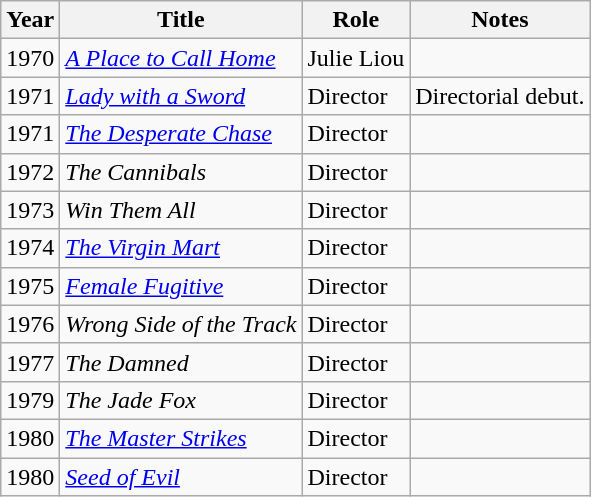<table class="wikitable sortable">
<tr>
<th>Year</th>
<th>Title</th>
<th>Role</th>
<th>Notes</th>
</tr>
<tr>
<td>1970</td>
<td><em><a href='#'>A Place to Call Home</a></em></td>
<td>Julie Liou</td>
<td></td>
</tr>
<tr>
<td>1971</td>
<td><em><a href='#'>Lady with a Sword</a></em></td>
<td>Director</td>
<td>Directorial debut.</td>
</tr>
<tr>
<td>1971</td>
<td><a href='#'><em>The Desperate Chase</em></a></td>
<td>Director</td>
<td></td>
</tr>
<tr>
<td>1972</td>
<td><em>The Cannibals</em></td>
<td>Director</td>
<td></td>
</tr>
<tr>
<td>1973</td>
<td><em>Win Them All</em></td>
<td>Director</td>
<td></td>
</tr>
<tr>
<td>1974</td>
<td><em><a href='#'>The Virgin Mart</a></em></td>
<td>Director</td>
<td></td>
</tr>
<tr>
<td>1975</td>
<td><em><a href='#'>Female Fugitive</a></em></td>
<td>Director</td>
<td></td>
</tr>
<tr>
<td>1976</td>
<td><em>Wrong Side of the Track</em></td>
<td>Director</td>
<td></td>
</tr>
<tr>
<td>1977</td>
<td><em>The Damned</em></td>
<td>Director</td>
<td></td>
</tr>
<tr>
<td>1979</td>
<td><em>The Jade Fox</em></td>
<td>Director</td>
<td></td>
</tr>
<tr>
<td>1980</td>
<td><em><a href='#'>The Master Strikes</a></em></td>
<td>Director</td>
<td></td>
</tr>
<tr>
<td>1980</td>
<td><em><a href='#'>Seed of Evil</a></em></td>
<td>Director</td>
<td></td>
</tr>
</table>
